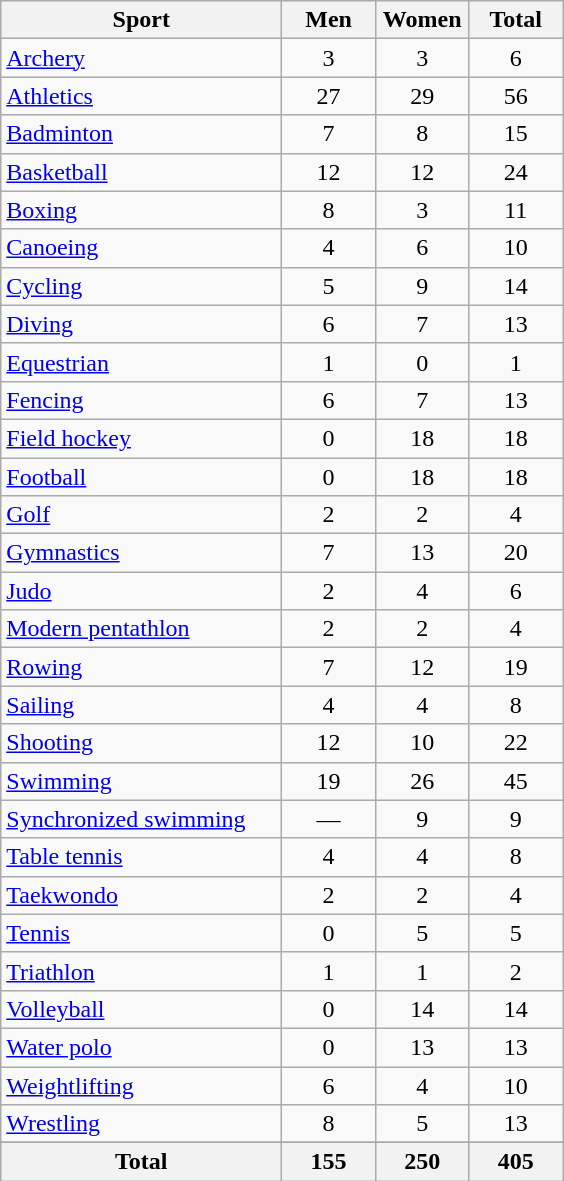<table class="wikitable sortable" style="text-align:center;">
<tr>
<th width=180>Sport</th>
<th width=55>Men</th>
<th width=55>Women</th>
<th width=55>Total</th>
</tr>
<tr>
<td align=left><a href='#'>Archery</a></td>
<td>3</td>
<td>3</td>
<td>6</td>
</tr>
<tr>
<td align=left><a href='#'>Athletics</a></td>
<td>27</td>
<td>29</td>
<td>56</td>
</tr>
<tr>
<td align=left><a href='#'>Badminton</a></td>
<td>7</td>
<td>8</td>
<td>15</td>
</tr>
<tr>
<td align=left><a href='#'>Basketball</a></td>
<td>12</td>
<td>12</td>
<td>24</td>
</tr>
<tr>
<td align=left><a href='#'>Boxing</a></td>
<td>8</td>
<td>3</td>
<td>11</td>
</tr>
<tr>
<td align=left><a href='#'>Canoeing</a></td>
<td>4</td>
<td>6</td>
<td>10</td>
</tr>
<tr>
<td align=left><a href='#'>Cycling</a></td>
<td>5</td>
<td>9</td>
<td>14</td>
</tr>
<tr>
<td align=left><a href='#'>Diving</a></td>
<td>6</td>
<td>7</td>
<td>13</td>
</tr>
<tr>
<td align=left><a href='#'>Equestrian</a></td>
<td>1</td>
<td>0</td>
<td>1</td>
</tr>
<tr>
<td align=left><a href='#'>Fencing</a></td>
<td>6</td>
<td>7</td>
<td>13</td>
</tr>
<tr>
<td align=left><a href='#'>Field hockey</a></td>
<td>0</td>
<td>18</td>
<td>18</td>
</tr>
<tr>
<td align=left><a href='#'>Football</a></td>
<td>0</td>
<td>18</td>
<td>18</td>
</tr>
<tr>
<td align=left><a href='#'>Golf</a></td>
<td>2</td>
<td>2</td>
<td>4</td>
</tr>
<tr>
<td align=left><a href='#'>Gymnastics</a></td>
<td>7</td>
<td>13</td>
<td>20</td>
</tr>
<tr>
<td align=left><a href='#'>Judo</a></td>
<td>2</td>
<td>4</td>
<td>6</td>
</tr>
<tr>
<td align=left><a href='#'>Modern pentathlon</a></td>
<td>2</td>
<td>2</td>
<td>4</td>
</tr>
<tr>
<td align=left><a href='#'>Rowing</a></td>
<td>7</td>
<td>12</td>
<td>19</td>
</tr>
<tr>
<td align=left><a href='#'>Sailing</a></td>
<td>4</td>
<td>4</td>
<td>8</td>
</tr>
<tr>
<td align=left><a href='#'>Shooting</a></td>
<td>12</td>
<td>10</td>
<td>22</td>
</tr>
<tr>
<td align=left><a href='#'>Swimming</a></td>
<td>19</td>
<td>26</td>
<td>45</td>
</tr>
<tr>
<td align=left><a href='#'>Synchronized swimming</a></td>
<td>—</td>
<td>9</td>
<td>9</td>
</tr>
<tr>
<td align=left><a href='#'>Table tennis</a></td>
<td>4</td>
<td>4</td>
<td>8</td>
</tr>
<tr>
<td align=left><a href='#'>Taekwondo</a></td>
<td>2</td>
<td>2</td>
<td>4</td>
</tr>
<tr>
<td align=left><a href='#'>Tennis</a></td>
<td>0</td>
<td>5</td>
<td>5</td>
</tr>
<tr>
<td align=left><a href='#'>Triathlon</a></td>
<td>1</td>
<td>1</td>
<td>2</td>
</tr>
<tr>
<td align=left><a href='#'>Volleyball</a></td>
<td>0</td>
<td>14</td>
<td>14</td>
</tr>
<tr>
<td align=left><a href='#'>Water polo</a></td>
<td>0</td>
<td>13</td>
<td>13</td>
</tr>
<tr>
<td align=left><a href='#'>Weightlifting</a></td>
<td>6</td>
<td>4</td>
<td>10</td>
</tr>
<tr>
<td align=left><a href='#'>Wrestling</a></td>
<td>8</td>
<td>5</td>
<td>13</td>
</tr>
<tr>
</tr>
<tr class="sortbottom">
<th>Total</th>
<th>155</th>
<th>250</th>
<th>405</th>
</tr>
</table>
